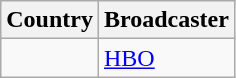<table class="wikitable">
<tr>
<th align=center>Country</th>
<th align=center>Broadcaster</th>
</tr>
<tr>
<td></td>
<td><a href='#'>HBO</a></td>
</tr>
</table>
